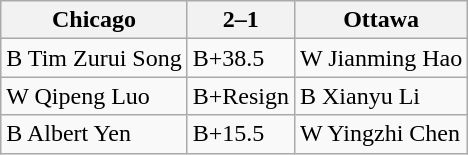<table class="wikitable">
<tr>
<th>Chicago</th>
<th>2–1</th>
<th>Ottawa</th>
</tr>
<tr>
<td>B Tim Zurui Song</td>
<td>B+38.5</td>
<td>W Jianming Hao</td>
</tr>
<tr>
<td>W Qipeng Luo</td>
<td>B+Resign</td>
<td>B Xianyu Li</td>
</tr>
<tr>
<td>B Albert Yen</td>
<td>B+15.5</td>
<td>W Yingzhi Chen</td>
</tr>
</table>
